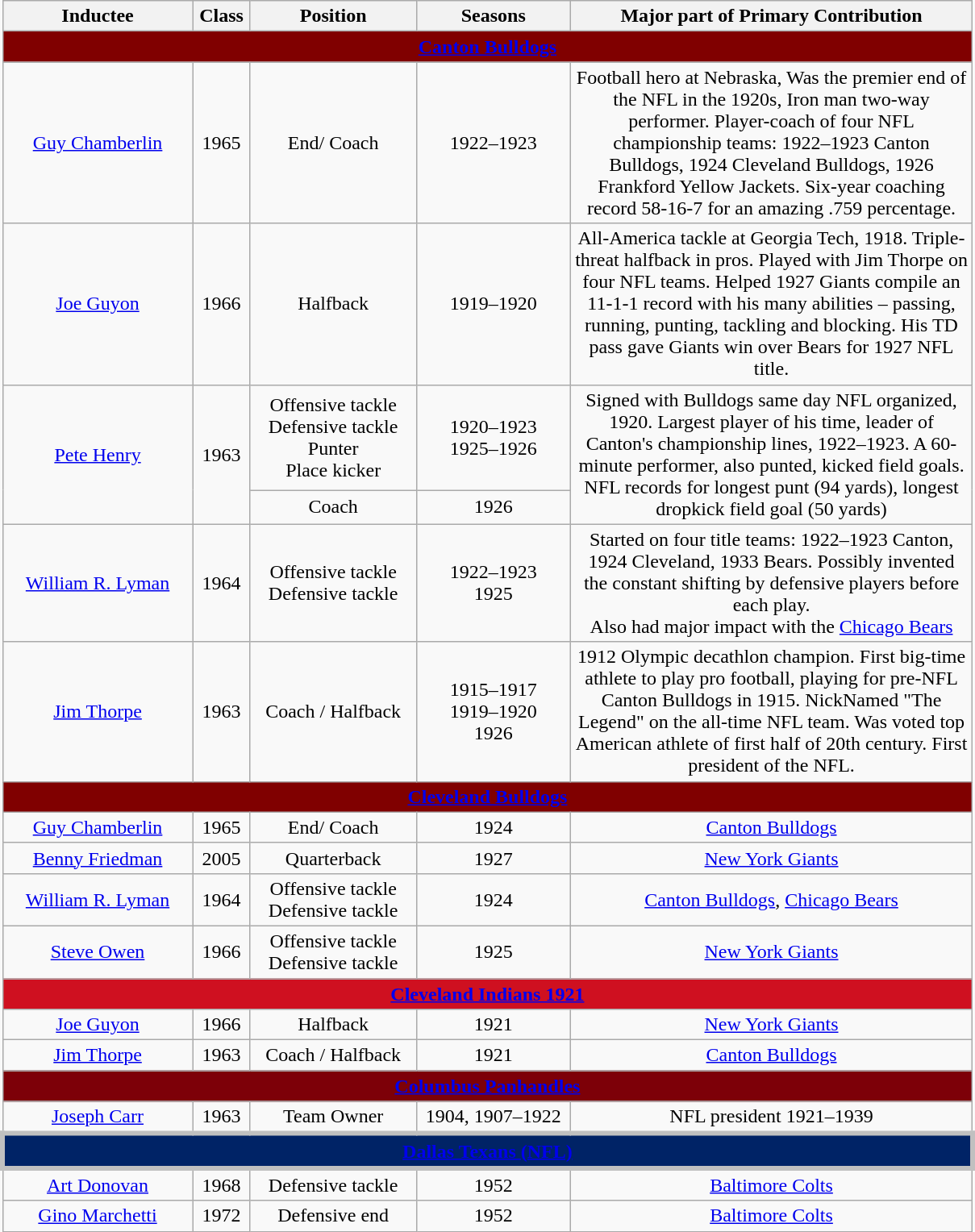<table class="wikitable" style="text-align:center">
<tr>
<th scope="col" width="150">Inductee</th>
<th scope="col" width="40">Class</th>
<th scope="col" width="130">Position</th>
<th scope="col" width="120">Seasons</th>
<th class="unsortable" scope="col" width="325">Major part of Primary Contribution</th>
</tr>
<tr>
<th colspan=5 style="background:#800000;color:white"><a href='#'><span>Canton Bulldogs</span></a></th>
</tr>
<tr>
<td><a href='#'>Guy Chamberlin</a></td>
<td>1965</td>
<td>End/ Coach <br> </td>
<td>1922–1923</td>
<td> Football hero at Nebraska, Was the premier end of the NFL in the 1920s, Iron man two-way performer. Player-coach of four NFL championship teams: 1922–1923 Canton Bulldogs, 1924 Cleveland Bulldogs, 1926 Frankford Yellow Jackets. Six-year coaching record 58-16-7 for an amazing .759 percentage.</td>
</tr>
<tr>
<td><a href='#'>Joe Guyon</a></td>
<td>1966</td>
<td>Halfback</td>
<td>1919–1920</td>
<td>All-America tackle at Georgia Tech, 1918. Triple-threat halfback in pros. Played with Jim Thorpe on four NFL teams. Helped 1927 Giants compile an 11-1-1 record with his many abilities – passing, running, punting, tackling and blocking. His TD pass gave Giants win over Bears for 1927 NFL title.</td>
</tr>
<tr>
<td rowspan=2><a href='#'>Pete Henry</a></td>
<td rowspan=2>1963</td>
<td>Offensive tackle<br> Defensive tackle<br>Punter<br>Place kicker</td>
<td>1920–1923<br>1925–1926</td>
<td rowspan=2>Signed with Bulldogs same day NFL organized, 1920. Largest player of his time, leader of Canton's championship lines, 1922–1923. A 60-minute performer, also punted, kicked field goals. NFL records for longest punt (94 yards), longest dropkick field goal (50 yards)</td>
</tr>
<tr>
<td>Coach</td>
<td>1926</td>
</tr>
<tr>
<td><a href='#'>William R. Lyman</a></td>
<td>1964</td>
<td>Offensive tackle<br>Defensive tackle</td>
<td>1922–1923<br>1925</td>
<td> Started on four title teams: 1922–1923 Canton, 1924 Cleveland, 1933 Bears. Possibly invented the constant shifting by defensive players before each play.<br>Also had major impact with the <a href='#'>Chicago Bears</a></td>
</tr>
<tr>
<td><a href='#'>Jim Thorpe</a></td>
<td>1963</td>
<td>Coach / Halfback</td>
<td>1915–1917<br>1919–1920<br> 1926</td>
<td>1912 Olympic decathlon champion. First big-time athlete to play pro football, playing for pre-NFL Canton Bulldogs in 1915. NickNamed "The Legend" on the all-time NFL team. Was voted top American athlete of first half of 20th century. First president of the NFL.</td>
</tr>
<tr>
<th colspan=5 style="background:#800000;color:white"><a href='#'><span>Cleveland Bulldogs</span></a></th>
</tr>
<tr>
<td><a href='#'>Guy Chamberlin</a></td>
<td>1965</td>
<td>End/ Coach <br> </td>
<td>1924</td>
<td><a href='#'>Canton Bulldogs</a></td>
</tr>
<tr>
<td><a href='#'>Benny Friedman</a></td>
<td>2005</td>
<td>Quarterback</td>
<td>1927</td>
<td><a href='#'>New York Giants</a></td>
</tr>
<tr>
<td><a href='#'>William R. Lyman</a></td>
<td>1964</td>
<td>Offensive tackle<br>Defensive tackle</td>
<td>1924</td>
<td><a href='#'>Canton Bulldogs</a>, <a href='#'>Chicago Bears</a></td>
</tr>
<tr>
<td><a href='#'>Steve Owen</a></td>
<td>1966</td>
<td>Offensive tackle<br>Defensive tackle</td>
<td>1925</td>
<td><a href='#'>New York Giants</a></td>
</tr>
<tr>
<th colspan=5 style="background:#CF1020;color:white"><a href='#'><span>Cleveland Indians 1921</span></a></th>
</tr>
<tr>
<td><a href='#'>Joe Guyon</a></td>
<td>1966</td>
<td>Halfback</td>
<td>1921</td>
<td><a href='#'>New York Giants</a></td>
</tr>
<tr>
<td><a href='#'>Jim Thorpe</a></td>
<td>1963</td>
<td>Coach / Halfback</td>
<td>1921</td>
<td><a href='#'>Canton Bulldogs</a></td>
</tr>
<tr>
<th colspan=5 style="background:#7D0008;color:white"><a href='#'><span>Columbus Panhandles</span></a></th>
</tr>
<tr>
<td><a href='#'>Joseph Carr</a></td>
<td>1963</td>
<td>Team Owner</td>
<td>1904, 1907–1922</td>
<td>NFL president 1921–1939</td>
</tr>
<tr>
<th colspan=5 style="border: 4px solid #C0C0C0;background:#002366;color:white"><a href='#'><span>Dallas Texans (NFL)</span></a></th>
</tr>
<tr>
<td><a href='#'>Art Donovan</a></td>
<td>1968</td>
<td>Defensive tackle</td>
<td>1952</td>
<td><a href='#'>Baltimore Colts</a></td>
</tr>
<tr>
<td><a href='#'>Gino Marchetti</a></td>
<td>1972</td>
<td>Defensive end</td>
<td>1952</td>
<td><a href='#'>Baltimore Colts</a></td>
</tr>
</table>
